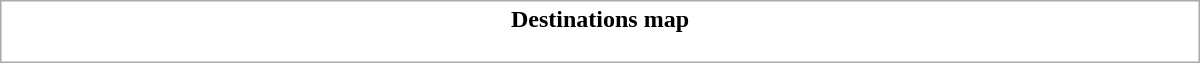<table class="collapsible uncollapsed" style="border:1px #aaa solid; width:50em; margin:0.2em auto">
<tr>
<th>Destinations map</th>
</tr>
<tr>
<td></td>
</tr>
<tr>
<td></td>
</tr>
<tr>
<td></td>
</tr>
<tr>
<td></td>
</tr>
</table>
